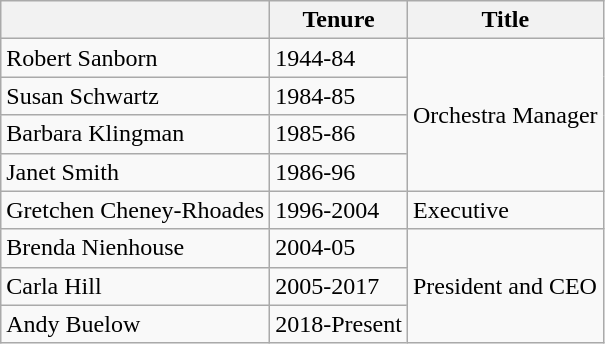<table class="wikitable">
<tr>
<th></th>
<th>Tenure</th>
<th>Title</th>
</tr>
<tr>
<td>Robert Sanborn</td>
<td>1944-84</td>
<td rowspan="4">Orchestra Manager</td>
</tr>
<tr>
<td>Susan Schwartz</td>
<td>1984-85</td>
</tr>
<tr>
<td>Barbara Klingman</td>
<td>1985-86</td>
</tr>
<tr>
<td>Janet Smith</td>
<td>1986-96</td>
</tr>
<tr>
<td>Gretchen Cheney-Rhoades</td>
<td>1996-2004</td>
<td>Executive</td>
</tr>
<tr>
<td>Brenda Nienhouse</td>
<td>2004-05</td>
<td rowspan="3">President and CEO</td>
</tr>
<tr>
<td>Carla Hill</td>
<td>2005-2017</td>
</tr>
<tr>
<td>Andy Buelow</td>
<td>2018-Present</td>
</tr>
</table>
